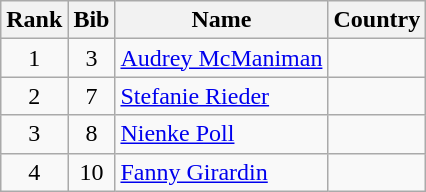<table class="wikitable" style="text-align:center;">
<tr>
<th>Rank</th>
<th>Bib</th>
<th>Name</th>
<th>Country</th>
</tr>
<tr>
<td>1</td>
<td>3</td>
<td align=left><a href='#'>Audrey McManiman</a></td>
<td align=left></td>
</tr>
<tr>
<td>2</td>
<td>7</td>
<td align=left><a href='#'>Stefanie Rieder</a></td>
<td align=left></td>
</tr>
<tr>
<td>3</td>
<td>8</td>
<td align=left><a href='#'>Nienke Poll</a></td>
<td align=left></td>
</tr>
<tr>
<td>4</td>
<td>10</td>
<td align=left><a href='#'>Fanny Girardin</a></td>
<td align=left></td>
</tr>
</table>
